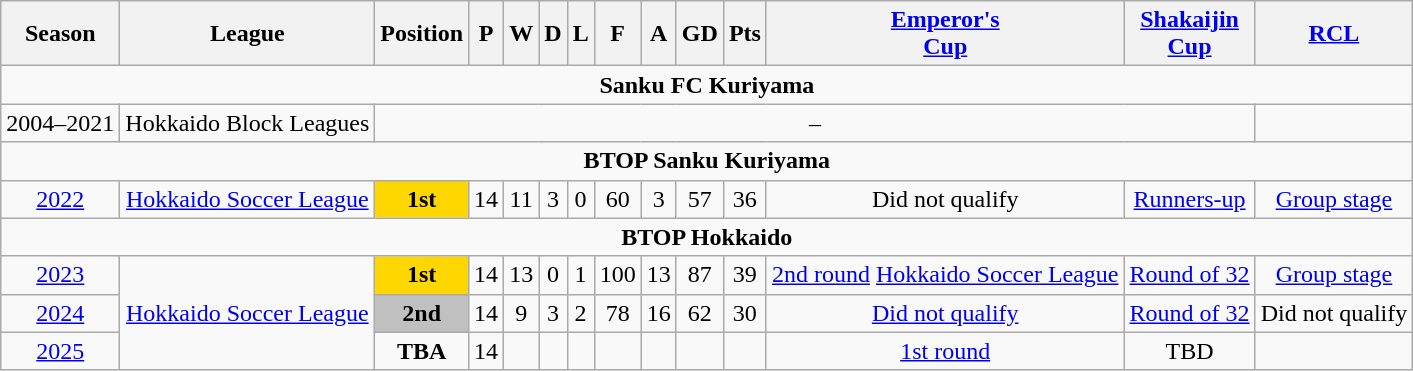<table class="wikitable" style="text-align:center;">
<tr>
<th>Season</th>
<th>League</th>
<th>Position</th>
<th>P</th>
<th>W</th>
<th>D</th>
<th>L</th>
<th>F</th>
<th>A</th>
<th>GD</th>
<th>Pts</th>
<th><a href='#'>Emperor's<br> Cup</a></th>
<th><a href='#'>Shakaijin <br> Cup</a></th>
<th><a href='#'>RCL</a></th>
</tr>
<tr>
<td colspan="14"><strong>Sanku FC Kuriyama</strong></td>
</tr>
<tr>
<td>2004–2021</td>
<td>Hokkaido Block Leagues</td>
<td colspan="11">–</td>
<td></td>
</tr>
<tr>
<td colspan="14"><strong>BTOP Sanku Kuriyama</strong></td>
</tr>
<tr>
<td><a href='#'>2022</a></td>
<td><a href='#'>Hokkaido Soccer League</a></td>
<td bgcolor="gold"><strong>1st</strong></td>
<td>14</td>
<td>11</td>
<td>3</td>
<td>0</td>
<td>60</td>
<td>3</td>
<td>57</td>
<td>36</td>
<td>Did not qualify</td>
<td><a href='#'>Runners-up</a></td>
<td><a href='#'>Group stage</a></td>
</tr>
<tr>
<td colspan="14"><strong>BTOP Hokkaido</strong></td>
</tr>
<tr>
<td><a href='#'>2023</a></td>
<td rowspan="3"><a href='#'>Hokkaido Soccer League</a></td>
<td bgcolor="gold"><strong>1st</strong></td>
<td>14</td>
<td>13</td>
<td>0</td>
<td>1</td>
<td>100</td>
<td>13</td>
<td>87</td>
<td>39</td>
<td><a href='#'>2nd round</a> <a href='#'>Hokkaido Soccer League</a></td>
<td><a href='#'>Round of 32</a></td>
<td><a href='#'>Group stage</a></td>
</tr>
<tr>
<td><a href='#'>2024</a></td>
<td bgcolor="silver"><strong>2nd</strong></td>
<td>14</td>
<td>9</td>
<td>3</td>
<td>2</td>
<td>78</td>
<td>16</td>
<td>62</td>
<td>30</td>
<td><a href='#'>Did not qualify</a></td>
<td><a href='#'>Round of 32</a></td>
<td>Did not qualify</td>
</tr>
<tr>
<td><a href='#'>2025</a></td>
<td><strong>TBA</strong></td>
<td>14</td>
<td></td>
<td></td>
<td></td>
<td></td>
<td></td>
<td></td>
<td></td>
<td><a href='#'>1st round</a></td>
<td>TBD</td>
<td></td>
</tr>
</table>
